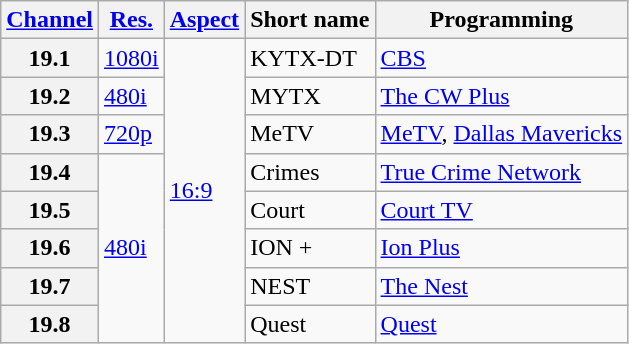<table class="wikitable">
<tr>
<th scope = "col"><a href='#'>Channel</a></th>
<th scope = "col"><a href='#'>Res.</a></th>
<th scope = "col"><a href='#'>Aspect</a></th>
<th scope = "col">Short name</th>
<th scope = "col">Programming</th>
</tr>
<tr>
<th scope = "row">19.1</th>
<td><a href='#'>1080i</a></td>
<td rowspan="8"><a href='#'>16:9</a></td>
<td>KYTX-DT</td>
<td><a href='#'>CBS</a></td>
</tr>
<tr>
<th scope = "row">19.2</th>
<td><a href='#'>480i</a></td>
<td>MYTX</td>
<td><a href='#'>The CW Plus</a></td>
</tr>
<tr>
<th scope = "row">19.3</th>
<td><a href='#'>720p</a></td>
<td>MeTV</td>
<td><a href='#'>MeTV</a>, <a href='#'>Dallas Mavericks</a></td>
</tr>
<tr>
<th scope = "row">19.4</th>
<td rowspan="5"><a href='#'>480i</a></td>
<td>Crimes</td>
<td><a href='#'>True Crime Network</a></td>
</tr>
<tr>
<th scope = "row">19.5</th>
<td>Court</td>
<td><a href='#'>Court TV</a></td>
</tr>
<tr>
<th scope = "row">19.6</th>
<td>ION +</td>
<td><a href='#'>Ion Plus</a></td>
</tr>
<tr>
<th scope = "row">19.7</th>
<td>NEST</td>
<td><a href='#'>The Nest</a></td>
</tr>
<tr>
<th scope = "row">19.8</th>
<td>Quest</td>
<td><a href='#'>Quest</a></td>
</tr>
</table>
